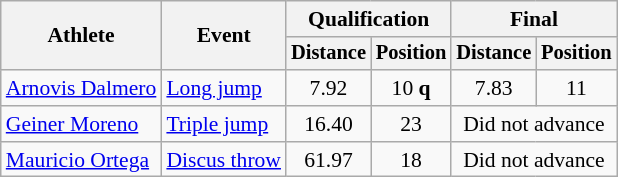<table class=wikitable style="font-size:90%">
<tr>
<th rowspan="2">Athlete</th>
<th rowspan="2">Event</th>
<th colspan="2">Qualification</th>
<th colspan="2">Final</th>
</tr>
<tr style="font-size:95%">
<th>Distance</th>
<th>Position</th>
<th>Distance</th>
<th>Position</th>
</tr>
<tr align=center>
<td align=left><a href='#'>Arnovis Dalmero</a></td>
<td align=left><a href='#'>Long jump</a></td>
<td>7.92</td>
<td>10 <strong>q</strong></td>
<td>7.83</td>
<td>11</td>
</tr>
<tr align=center>
<td align=left><a href='#'>Geiner Moreno</a></td>
<td align=left><a href='#'>Triple jump</a></td>
<td>16.40</td>
<td>23</td>
<td colspan=2>Did not advance</td>
</tr>
<tr align=center>
<td align=left><a href='#'>Mauricio Ortega</a></td>
<td align=left><a href='#'>Discus throw</a></td>
<td>61.97</td>
<td>18</td>
<td colspan="2">Did not advance</td>
</tr>
</table>
